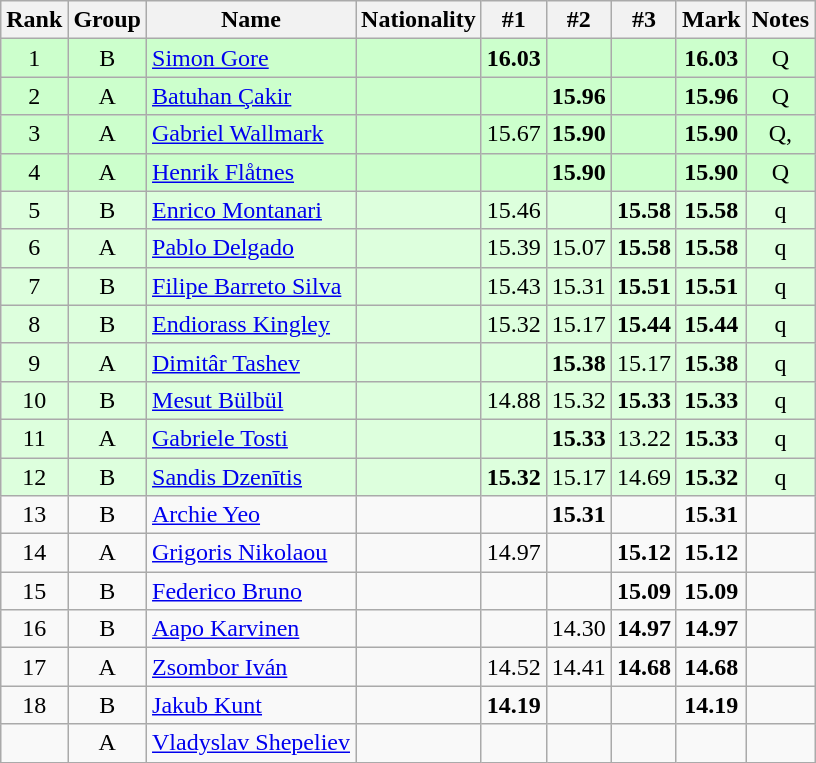<table class="wikitable sortable" style="text-align:center">
<tr>
<th>Rank</th>
<th>Group</th>
<th>Name</th>
<th>Nationality</th>
<th>#1</th>
<th>#2</th>
<th>#3</th>
<th>Mark</th>
<th>Notes</th>
</tr>
<tr bgcolor=ccffcc>
<td>1</td>
<td>B</td>
<td align=left><a href='#'>Simon Gore</a></td>
<td align=left></td>
<td><strong>16.03</strong></td>
<td></td>
<td></td>
<td><strong>16.03</strong></td>
<td>Q</td>
</tr>
<tr bgcolor=ccffcc>
<td>2</td>
<td>A</td>
<td align=left><a href='#'>Batuhan Çakir</a></td>
<td align=left></td>
<td></td>
<td><strong>15.96</strong></td>
<td></td>
<td><strong>15.96</strong></td>
<td>Q</td>
</tr>
<tr bgcolor=ccffcc>
<td>3</td>
<td>A</td>
<td align=left><a href='#'>Gabriel Wallmark</a></td>
<td align=left></td>
<td>15.67</td>
<td><strong>15.90</strong></td>
<td></td>
<td><strong>15.90</strong></td>
<td>Q, </td>
</tr>
<tr bgcolor=ccffcc>
<td>4</td>
<td>A</td>
<td align=left><a href='#'>Henrik Flåtnes</a></td>
<td align=left></td>
<td></td>
<td><strong>15.90</strong></td>
<td></td>
<td><strong>15.90</strong></td>
<td>Q</td>
</tr>
<tr bgcolor=ddffdd>
<td>5</td>
<td>B</td>
<td align=left><a href='#'>Enrico Montanari</a></td>
<td align=left></td>
<td>15.46</td>
<td></td>
<td><strong>15.58</strong></td>
<td><strong>15.58</strong></td>
<td>q</td>
</tr>
<tr bgcolor=ddffdd>
<td>6</td>
<td>A</td>
<td align=left><a href='#'>Pablo Delgado</a></td>
<td align=left></td>
<td>15.39</td>
<td>15.07</td>
<td><strong>15.58</strong></td>
<td><strong>15.58</strong></td>
<td>q</td>
</tr>
<tr bgcolor=ddffdd>
<td>7</td>
<td>B</td>
<td align=left><a href='#'>Filipe Barreto Silva</a></td>
<td align=left></td>
<td>15.43</td>
<td>15.31</td>
<td><strong>15.51</strong></td>
<td><strong>15.51</strong></td>
<td>q</td>
</tr>
<tr bgcolor=ddffdd>
<td>8</td>
<td>B</td>
<td align=left><a href='#'>Endiorass Kingley</a></td>
<td align=left></td>
<td>15.32</td>
<td>15.17</td>
<td><strong>15.44</strong></td>
<td><strong>15.44</strong></td>
<td>q</td>
</tr>
<tr bgcolor=ddffdd>
<td>9</td>
<td>A</td>
<td align=left><a href='#'>Dimitâr Tashev</a></td>
<td align=left></td>
<td></td>
<td><strong>15.38</strong></td>
<td>15.17</td>
<td><strong>15.38</strong></td>
<td>q</td>
</tr>
<tr bgcolor=ddffdd>
<td>10</td>
<td>B</td>
<td align=left><a href='#'>Mesut Bülbül</a></td>
<td align=left></td>
<td>14.88</td>
<td>15.32</td>
<td><strong>15.33</strong></td>
<td><strong>15.33</strong></td>
<td>q</td>
</tr>
<tr bgcolor=ddffdd>
<td>11</td>
<td>A</td>
<td align=left><a href='#'>Gabriele Tosti</a></td>
<td align=left></td>
<td></td>
<td><strong>15.33</strong></td>
<td>13.22</td>
<td><strong>15.33</strong></td>
<td>q</td>
</tr>
<tr bgcolor=ddffdd>
<td>12</td>
<td>B</td>
<td align=left><a href='#'>Sandis Dzenītis</a></td>
<td align=left></td>
<td><strong>15.32</strong></td>
<td>15.17</td>
<td>14.69</td>
<td><strong>15.32</strong></td>
<td>q</td>
</tr>
<tr>
<td>13</td>
<td>B</td>
<td align=left><a href='#'>Archie Yeo</a></td>
<td align=left></td>
<td></td>
<td><strong>15.31</strong></td>
<td></td>
<td><strong>15.31</strong></td>
<td></td>
</tr>
<tr>
<td>14</td>
<td>A</td>
<td align=left><a href='#'>Grigoris Nikolaou</a></td>
<td align=left></td>
<td>14.97</td>
<td></td>
<td><strong>15.12</strong></td>
<td><strong>15.12</strong></td>
<td></td>
</tr>
<tr>
<td>15</td>
<td>B</td>
<td align=left><a href='#'>Federico Bruno</a></td>
<td align=left></td>
<td></td>
<td></td>
<td><strong>15.09</strong></td>
<td><strong>15.09</strong></td>
<td></td>
</tr>
<tr>
<td>16</td>
<td>B</td>
<td align=left><a href='#'>Aapo Karvinen</a></td>
<td align=left></td>
<td></td>
<td>14.30</td>
<td><strong>14.97</strong></td>
<td><strong>14.97</strong></td>
<td></td>
</tr>
<tr>
<td>17</td>
<td>A</td>
<td align=left><a href='#'>Zsombor Iván</a></td>
<td align=left></td>
<td>14.52</td>
<td>14.41</td>
<td><strong>14.68</strong></td>
<td><strong>14.68</strong></td>
<td></td>
</tr>
<tr>
<td>18</td>
<td>B</td>
<td align=left><a href='#'>Jakub Kunt</a></td>
<td align=left></td>
<td><strong>14.19</strong></td>
<td></td>
<td></td>
<td><strong>14.19</strong></td>
<td></td>
</tr>
<tr>
<td></td>
<td>A</td>
<td align=left><a href='#'>Vladyslav Shepeliev</a></td>
<td align=left></td>
<td></td>
<td></td>
<td></td>
<td></td>
<td></td>
</tr>
</table>
